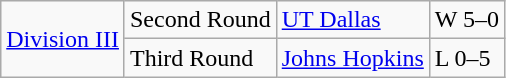<table class="wikitable">
<tr>
<td rowspan="5"><a href='#'>Division III</a></td>
<td>Second Round</td>
<td><a href='#'>UT Dallas</a></td>
<td>W 5–0</td>
</tr>
<tr>
<td>Third Round</td>
<td><a href='#'>Johns Hopkins</a></td>
<td>L 0–5</td>
</tr>
</table>
